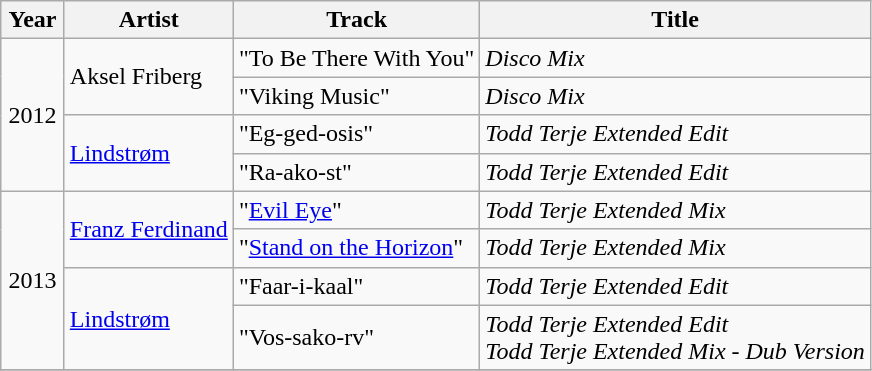<table class="wikitable">
<tr>
<th style="text-align:center; width:35px;">Year</th>
<th>Artist</th>
<th>Track</th>
<th>Title</th>
</tr>
<tr>
<td style="text-align:center;" rowspan="4">2012</td>
<td rowspan="2">Aksel Friberg</td>
<td>"To Be There With You"</td>
<td><em>Disco Mix</em></td>
</tr>
<tr>
<td>"Viking Music"</td>
<td><em>Disco Mix</em></td>
</tr>
<tr>
<td rowspan="2"><a href='#'>Lindstrøm</a></td>
<td>"Eg-ged-osis"</td>
<td><em>Todd Terje Extended Edit</em></td>
</tr>
<tr>
<td>"Ra-ako-st"</td>
<td><em>Todd Terje Extended Edit</em></td>
</tr>
<tr>
<td style="text-align:center;" rowspan="4">2013</td>
<td rowspan="2"><a href='#'>Franz Ferdinand</a></td>
<td>"<a href='#'>Evil Eye</a>"</td>
<td><em>Todd Terje Extended Mix</em></td>
</tr>
<tr>
<td>"<a href='#'>Stand on the Horizon</a>"</td>
<td><em>Todd Terje Extended Mix</em></td>
</tr>
<tr>
<td rowspan="2"><a href='#'>Lindstrøm</a></td>
<td>"Faar-i-kaal"</td>
<td><em>Todd Terje Extended Edit</em></td>
</tr>
<tr>
<td>"Vos-sako-rv"</td>
<td><em>Todd Terje Extended Edit</em><br><em>Todd Terje Extended Mix - Dub Version</em></td>
</tr>
<tr>
</tr>
</table>
